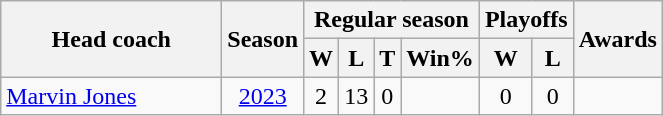<table class="wikitable" style="text-align:center">
<tr>
<th rowspan="2" style="width:140px;">Head coach</th>
<th rowspan="2">Season</th>
<th colspan="4">Regular season</th>
<th colspan="2">Playoffs</th>
<th rowspan="2">Awards</th>
</tr>
<tr>
<th>W</th>
<th>L</th>
<th>T</th>
<th>Win%</th>
<th>W</th>
<th>L</th>
</tr>
<tr>
<td align=left><a href='#'>Marvin Jones</a></td>
<td><a href='#'>2023</a></td>
<td>2</td>
<td>13</td>
<td>0</td>
<td></td>
<td>0</td>
<td>0</td>
<td></td>
</tr>
</table>
